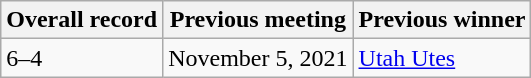<table class="wikitable">
<tr>
<th>Overall record</th>
<th>Previous meeting</th>
<th>Previous winner</th>
</tr>
<tr>
<td>6–4</td>
<td>November 5, 2021</td>
<td><a href='#'>Utah Utes</a></td>
</tr>
</table>
